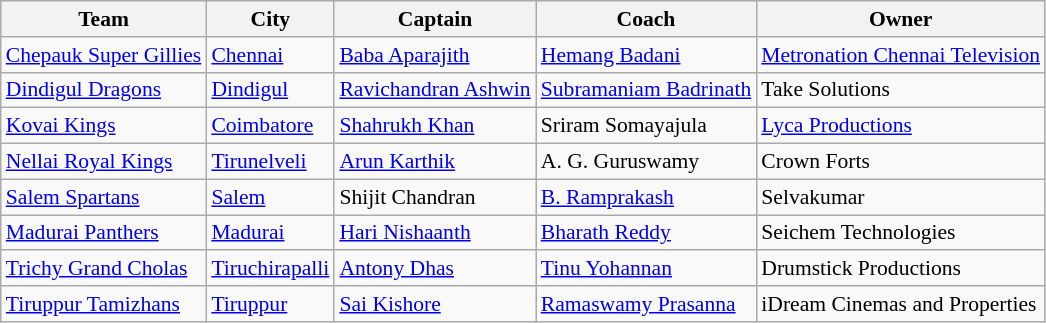<table class="wikitable sortable" style="font-size:90%;">
<tr>
<th>Team</th>
<th>City</th>
<th>Captain</th>
<th>Coach</th>
<th>Owner</th>
</tr>
<tr>
<td><a href='#'>Chepauk Super Gillies</a></td>
<td><a href='#'>Chennai</a></td>
<td><a href='#'>Baba Aparajith</a></td>
<td><a href='#'>Hemang Badani</a></td>
<td><a href='#'>Metronation Chennai Television</a></td>
</tr>
<tr>
<td><a href='#'>Dindigul Dragons</a></td>
<td><a href='#'>Dindigul</a></td>
<td><a href='#'>Ravichandran Ashwin</a></td>
<td><a href='#'>Subramaniam Badrinath</a></td>
<td>Take Solutions</td>
</tr>
<tr>
<td><a href='#'>Kovai Kings</a></td>
<td><a href='#'>Coimbatore</a></td>
<td><a href='#'>Shahrukh Khan</a></td>
<td>Sriram Somayajula</td>
<td><a href='#'>Lyca Productions</a></td>
</tr>
<tr>
<td><a href='#'>Nellai Royal Kings</a></td>
<td><a href='#'>Tirunelveli</a></td>
<td><a href='#'>Arun Karthik</a></td>
<td>A. G. Guruswamy</td>
<td>Crown Forts</td>
</tr>
<tr>
<td><a href='#'>Salem Spartans</a></td>
<td><a href='#'>Salem</a></td>
<td>Shijit Chandran</td>
<td><a href='#'>B. Ramprakash</a></td>
<td>Selvakumar</td>
</tr>
<tr>
<td><a href='#'>Madurai Panthers</a></td>
<td><a href='#'>Madurai</a></td>
<td><a href='#'>Hari Nishaanth</a></td>
<td><a href='#'>Bharath Reddy</a></td>
<td>Seichem Technologies</td>
</tr>
<tr>
<td><a href='#'>Trichy Grand Cholas</a></td>
<td><a href='#'>Tiruchirapalli</a></td>
<td><a href='#'>Antony Dhas</a></td>
<td><a href='#'>Tinu Yohannan</a></td>
<td>Drumstick Productions</td>
</tr>
<tr>
<td><a href='#'>Tiruppur Tamizhans</a></td>
<td><a href='#'>Tiruppur</a></td>
<td><a href='#'>Sai Kishore</a></td>
<td><a href='#'>Ramaswamy Prasanna</a></td>
<td>iDream Cinemas and Properties</td>
</tr>
</table>
